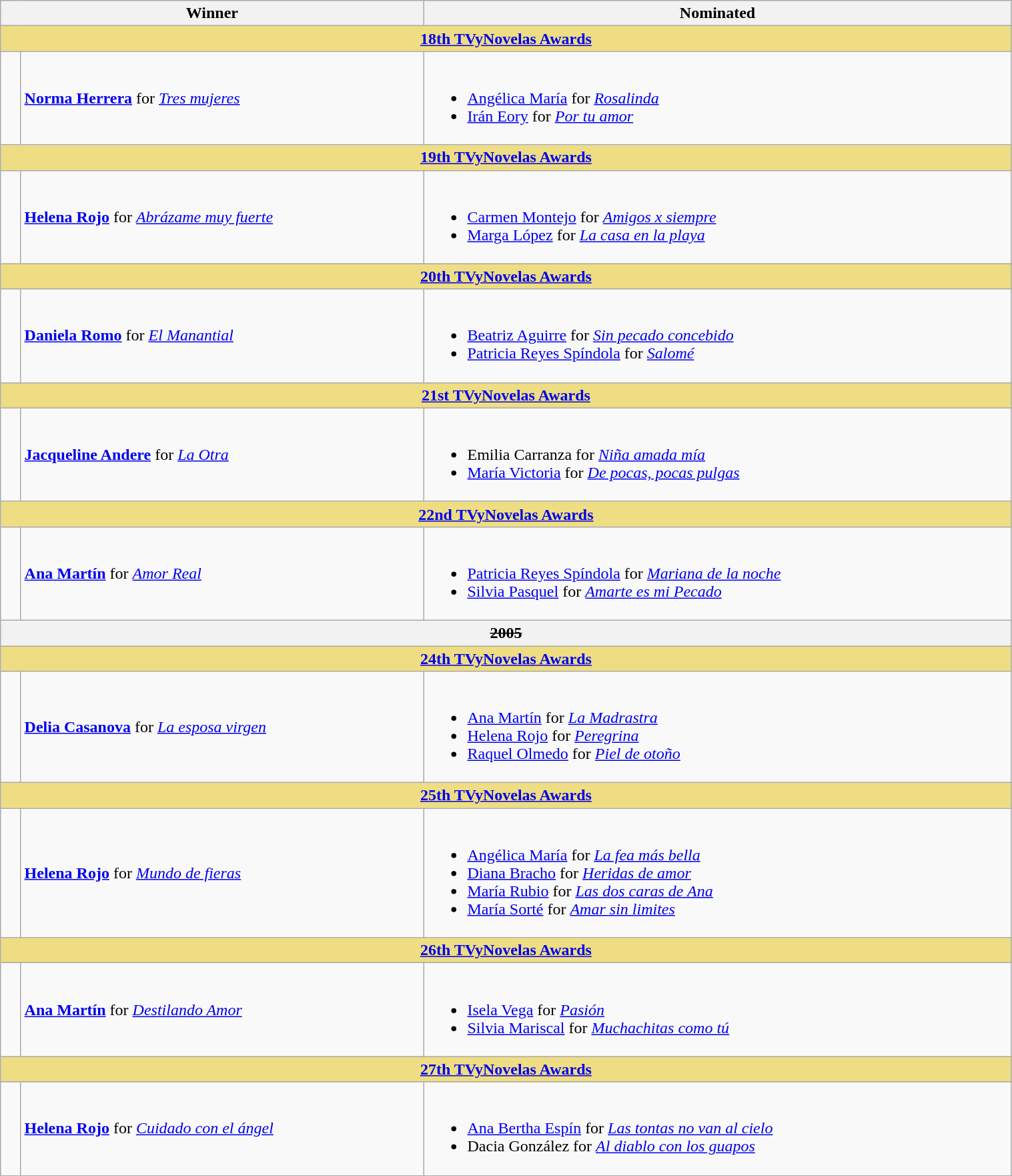<table class="wikitable" width=80%>
<tr align=center>
<th width="150px;" colspan=2; align="center">Winner</th>
<th width="580px;" align="center">Nominated</th>
</tr>
<tr>
<th colspan=9 style="background:#EEDD82;"  align="center"><strong><a href='#'>18th TVyNovelas Awards</a></strong></th>
</tr>
<tr>
<td width=2%></td>
<td><strong><a href='#'>Norma Herrera</a></strong> for <em><a href='#'>Tres mujeres</a></em></td>
<td><br><ul><li><a href='#'>Angélica María</a> for <em><a href='#'>Rosalinda</a></em></li><li><a href='#'>Irán Eory</a> for <em><a href='#'>Por tu amor</a></em></li></ul></td>
</tr>
<tr>
<th colspan=9 style="background:#EEDD82;"  align="center"><strong><a href='#'>19th TVyNovelas Awards</a></strong></th>
</tr>
<tr>
<td width=2%></td>
<td><strong><a href='#'>Helena Rojo</a></strong> for <em><a href='#'>Abrázame muy fuerte</a></em></td>
<td><br><ul><li><a href='#'>Carmen Montejo</a> for <em><a href='#'>Amigos x siempre</a></em></li><li><a href='#'>Marga López</a> for <em><a href='#'>La casa en la playa</a></em></li></ul></td>
</tr>
<tr>
<th colspan=9 style="background:#EEDD82;"  align="center"><strong><a href='#'>20th TVyNovelas Awards</a></strong></th>
</tr>
<tr>
<td width=2%></td>
<td><strong><a href='#'>Daniela Romo</a></strong> for <em><a href='#'>El Manantial</a></em></td>
<td><br><ul><li><a href='#'>Beatriz Aguirre</a> for <em><a href='#'>Sin pecado concebido</a></em></li><li><a href='#'>Patricia Reyes Spíndola</a> for <em><a href='#'>Salomé</a></em></li></ul></td>
</tr>
<tr>
<th colspan=9 style="background:#EEDD82;"  align="center"><strong><a href='#'>21st TVyNovelas Awards</a></strong></th>
</tr>
<tr>
<td width=2%></td>
<td><strong><a href='#'>Jacqueline Andere</a></strong> for <em><a href='#'>La Otra</a></em></td>
<td><br><ul><li>Emilia Carranza for <em><a href='#'>Niña amada mía</a></em></li><li><a href='#'>María Victoria</a> for <em><a href='#'>De pocas, pocas pulgas</a></em></li></ul></td>
</tr>
<tr>
<th colspan=9 style="background:#EEDD82;"  align="center"><strong><a href='#'>22nd TVyNovelas Awards</a></strong></th>
</tr>
<tr>
<td width=2%></td>
<td><strong><a href='#'>Ana Martín</a></strong> for <em><a href='#'>Amor Real</a></em></td>
<td><br><ul><li><a href='#'>Patricia Reyes Spíndola</a> for <em><a href='#'>Mariana de la noche</a></em></li><li><a href='#'>Silvia Pasquel</a> for <em><a href='#'>Amarte es mi Pecado</a></em></li></ul></td>
</tr>
<tr>
<th colspan=9 align="center"><s>2005</s></th>
</tr>
<tr>
<th colspan=9 style="background:#EEDD82;"  align="center"><strong><a href='#'>24th TVyNovelas Awards</a></strong></th>
</tr>
<tr>
<td width=2%></td>
<td><strong><a href='#'>Delia Casanova</a></strong> for <em><a href='#'>La esposa virgen</a></em></td>
<td><br><ul><li><a href='#'>Ana Martín</a> for <em><a href='#'>La Madrastra</a></em></li><li><a href='#'>Helena Rojo</a> for <em><a href='#'>Peregrina</a></em></li><li><a href='#'>Raquel Olmedo</a> for <em><a href='#'>Piel de otoño</a></em></li></ul></td>
</tr>
<tr>
<th colspan=9 style="background:#EEDD82;"  align="center"><strong><a href='#'>25th TVyNovelas Awards</a></strong></th>
</tr>
<tr>
<td width=2%></td>
<td><strong><a href='#'>Helena Rojo</a></strong> for <em><a href='#'>Mundo de fieras</a></em></td>
<td><br><ul><li><a href='#'>Angélica María</a> for <em><a href='#'>La fea más bella</a></em></li><li><a href='#'>Diana Bracho</a> for <em><a href='#'>Heridas de amor</a></em></li><li><a href='#'>María Rubio</a> for <em><a href='#'>Las dos caras de Ana</a></em></li><li><a href='#'>María Sorté</a> for <em><a href='#'>Amar sin limites</a></em></li></ul></td>
</tr>
<tr>
<th colspan=9 style="background:#EEDD82;"  align="center"><strong><a href='#'>26th TVyNovelas Awards</a></strong></th>
</tr>
<tr>
<td width=2%></td>
<td><strong><a href='#'>Ana Martín</a></strong> for <em><a href='#'>Destilando Amor</a></em></td>
<td><br><ul><li><a href='#'>Isela Vega</a> for <em><a href='#'>Pasión</a></em></li><li><a href='#'>Silvia Mariscal</a> for <em><a href='#'>Muchachitas como tú</a></em></li></ul></td>
</tr>
<tr>
<th colspan=9 style="background:#EEDD82;"  align="center"><strong><a href='#'>27th TVyNovelas Awards</a></strong></th>
</tr>
<tr>
<td width=2%></td>
<td><strong><a href='#'>Helena Rojo</a></strong> for <em><a href='#'>Cuidado con el ángel</a></em></td>
<td><br><ul><li><a href='#'>Ana Bertha Espín</a> for <em><a href='#'>Las tontas no van al cielo</a></em></li><li>Dacia González for <em><a href='#'>Al diablo con los guapos</a></em></li></ul></td>
</tr>
</table>
